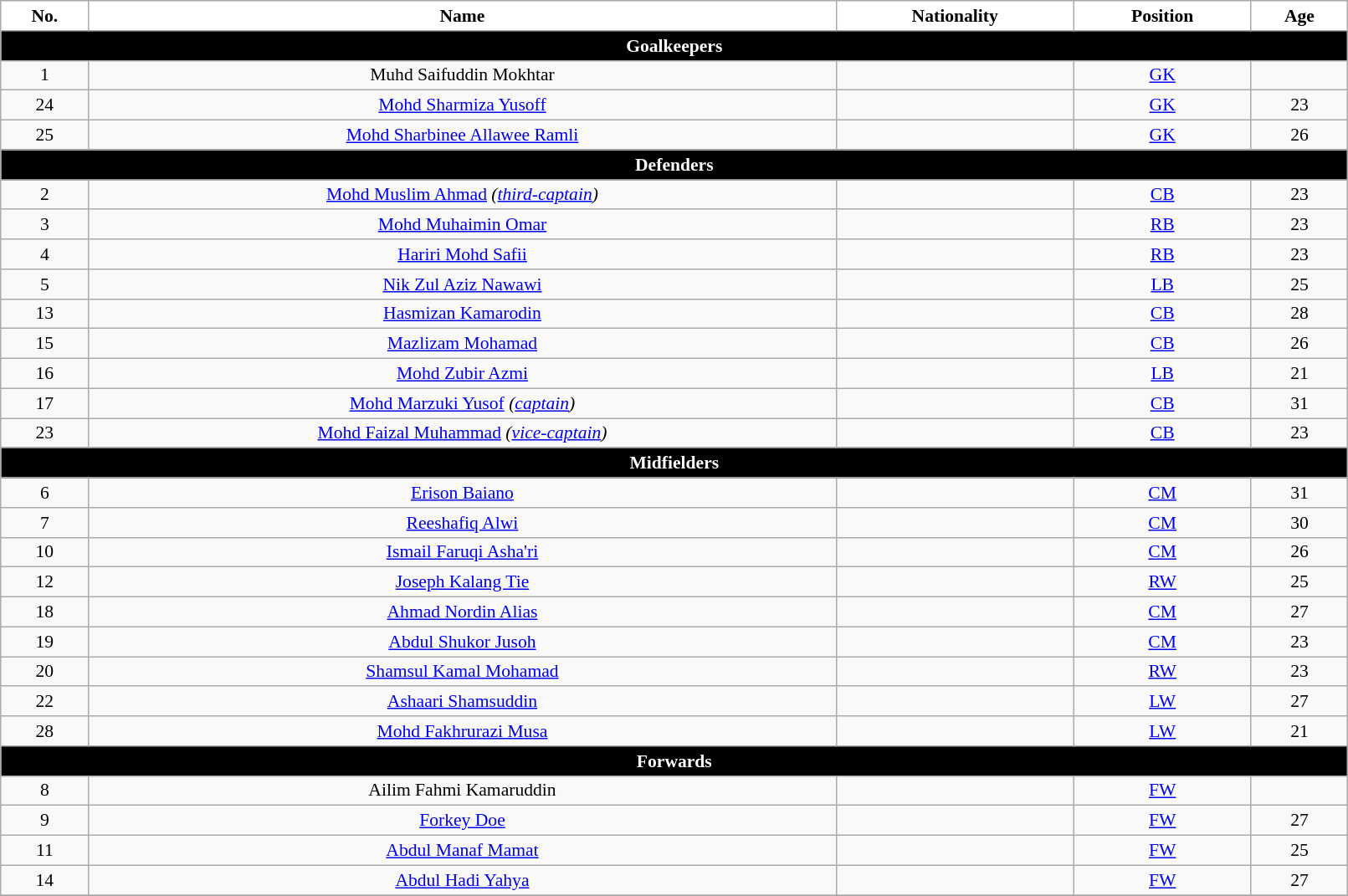<table class="wikitable"  style="text-align:center; font-size:90%; width:85%;">
<tr>
<th style="background:white; color:black; text-align:center;">No.</th>
<th style="background:white; color:black; text-align:center;">Name</th>
<th style="background:white; color:black; text-align:center;">Nationality</th>
<th style="background:white; color:black; text-align:center;">Position</th>
<th style="background:white; color:black; text-align:center;">Age</th>
</tr>
<tr>
<th colspan="11"  style="background:black; color:white; text-align:center;">Goalkeepers</th>
</tr>
<tr>
<td>1</td>
<td>Muhd Saifuddin Mokhtar</td>
<td></td>
<td><a href='#'>GK</a></td>
<td></td>
</tr>
<tr>
<td>24</td>
<td><a href='#'>Mohd Sharmiza Yusoff</a></td>
<td></td>
<td><a href='#'>GK</a></td>
<td>23</td>
</tr>
<tr>
<td>25</td>
<td><a href='#'>Mohd Sharbinee Allawee Ramli</a></td>
<td></td>
<td><a href='#'>GK</a></td>
<td>26</td>
</tr>
<tr>
<th colspan="11"  style="background:black; color:white; text-align:center;">Defenders</th>
</tr>
<tr>
<td>2</td>
<td><a href='#'>Mohd Muslim Ahmad</a> <em>(<a href='#'>third-captain</a>)</em></td>
<td></td>
<td><a href='#'>CB</a></td>
<td>23</td>
</tr>
<tr>
<td>3</td>
<td><a href='#'>Mohd Muhaimin Omar</a></td>
<td></td>
<td><a href='#'>RB</a></td>
<td>23</td>
</tr>
<tr>
<td>4</td>
<td><a href='#'>Hariri Mohd Safii</a></td>
<td></td>
<td><a href='#'>RB</a></td>
<td>23</td>
</tr>
<tr>
<td>5</td>
<td><a href='#'>Nik Zul Aziz Nawawi</a></td>
<td></td>
<td><a href='#'>LB</a></td>
<td>25</td>
</tr>
<tr>
<td>13</td>
<td><a href='#'>Hasmizan Kamarodin</a></td>
<td></td>
<td><a href='#'>CB</a></td>
<td>28</td>
</tr>
<tr>
<td>15</td>
<td><a href='#'>Mazlizam Mohamad</a></td>
<td></td>
<td><a href='#'>CB</a></td>
<td>26</td>
</tr>
<tr>
<td>16</td>
<td><a href='#'>Mohd Zubir Azmi</a></td>
<td></td>
<td><a href='#'>LB</a></td>
<td>21</td>
</tr>
<tr>
<td>17</td>
<td><a href='#'>Mohd Marzuki Yusof</a> <em>(<a href='#'>captain</a>)</em></td>
<td></td>
<td><a href='#'>CB</a></td>
<td>31</td>
</tr>
<tr>
<td>23</td>
<td><a href='#'>Mohd Faizal Muhammad</a> <em>(<a href='#'>vice-captain</a>)</em></td>
<td></td>
<td><a href='#'>CB</a></td>
<td>23</td>
</tr>
<tr>
<th colspan="11"  style="background:black; color:white; text-align:center;">Midfielders</th>
</tr>
<tr>
<td>6</td>
<td><a href='#'>Erison Baiano</a></td>
<td></td>
<td><a href='#'>CM</a></td>
<td>31</td>
</tr>
<tr>
<td>7</td>
<td><a href='#'>Reeshafiq Alwi</a></td>
<td></td>
<td><a href='#'>CM</a></td>
<td>30</td>
</tr>
<tr>
<td>10</td>
<td><a href='#'>Ismail Faruqi Asha'ri</a></td>
<td></td>
<td><a href='#'>CM</a></td>
<td>26</td>
</tr>
<tr>
<td>12</td>
<td><a href='#'>Joseph Kalang Tie</a></td>
<td></td>
<td><a href='#'>RW</a></td>
<td>25</td>
</tr>
<tr>
<td>18</td>
<td><a href='#'>Ahmad Nordin Alias</a></td>
<td></td>
<td><a href='#'>CM</a></td>
<td>27</td>
</tr>
<tr>
<td>19</td>
<td><a href='#'>Abdul Shukor Jusoh</a></td>
<td></td>
<td><a href='#'>CM</a></td>
<td>23</td>
</tr>
<tr>
<td>20</td>
<td><a href='#'>Shamsul Kamal Mohamad</a></td>
<td></td>
<td><a href='#'>RW</a></td>
<td>23</td>
</tr>
<tr>
<td>22</td>
<td><a href='#'>Ashaari Shamsuddin</a></td>
<td></td>
<td><a href='#'>LW</a></td>
<td>27</td>
</tr>
<tr>
<td>28</td>
<td><a href='#'>Mohd Fakhrurazi Musa</a></td>
<td></td>
<td><a href='#'>LW</a></td>
<td>21</td>
</tr>
<tr>
<th colspan="11"  style="background:black; color:white; text-align:center;">Forwards</th>
</tr>
<tr>
<td>8</td>
<td>Ailim Fahmi Kamaruddin</td>
<td></td>
<td><a href='#'>FW</a></td>
<td></td>
</tr>
<tr>
<td>9</td>
<td><a href='#'>Forkey Doe</a></td>
<td></td>
<td><a href='#'>FW</a></td>
<td>27</td>
</tr>
<tr>
<td>11</td>
<td><a href='#'>Abdul Manaf Mamat</a></td>
<td></td>
<td><a href='#'>FW</a></td>
<td>25</td>
</tr>
<tr>
<td>14</td>
<td><a href='#'>Abdul Hadi Yahya</a></td>
<td></td>
<td><a href='#'>FW</a></td>
<td>27</td>
</tr>
<tr>
</tr>
</table>
